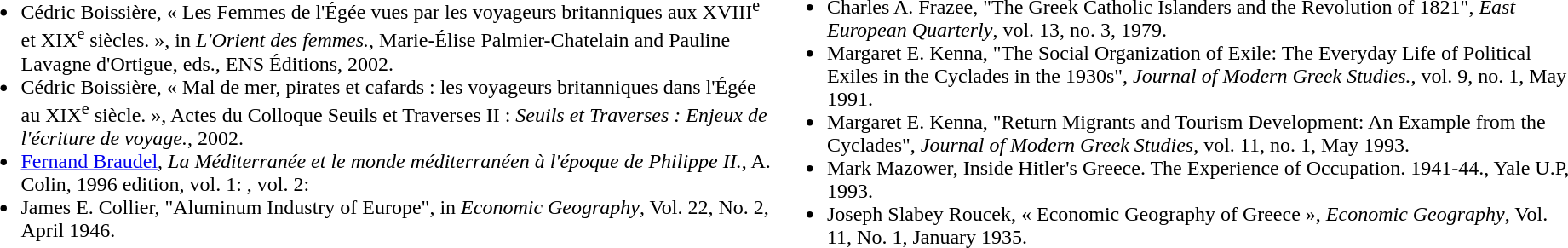<table width="100%">
<tr>
<td width="50%" valign="top"><br><ul><li> Cédric Boissière, « Les Femmes de l'Égée vues par les voyageurs britanniques aux XVIII<sup>e</sup> et XIX<sup>e</sup> siècles. », in <em>L'Orient des femmes.</em>, Marie-Élise Palmier-Chatelain and Pauline Lavagne d'Ortigue, eds., ENS Éditions, 2002. </li><li> Cédric Boissière, « Mal de mer, pirates et cafards : les voyageurs britanniques dans l'Égée au XIX<sup>e</sup> siècle. », Actes du Colloque Seuils et Traverses II : <em>Seuils et Traverses : Enjeux de l'écriture de voyage.</em>, 2002. </li><li> <a href='#'>Fernand Braudel</a>, <em>La Méditerranée et le monde méditerranéen à l'époque de Philippe II.</em>, A. Colin, 1996 edition, vol. 1: , vol. 2: </li><li>James E. Collier, "Aluminum Industry of Europe", in <em>Economic Geography</em>, Vol. 22, No. 2, April 1946.</li></ul></td>
<td width="50%" valign="top"><br><ul><li>Charles A. Frazee, "The Greek Catholic Islanders and the Revolution of 1821", <em>East European Quarterly</em>, vol. 13, no. 3, 1979.</li><li>Margaret E. Kenna, "The Social Organization of Exile: The Everyday Life of Political Exiles in the Cyclades in the 1930s", <em>Journal of Modern Greek Studies.</em>, vol. 9, no. 1, May 1991.</li><li>Margaret E. Kenna, "Return Migrants and Tourism Development: An Example from the Cyclades", <em>Journal of Modern Greek Studies</em>, vol. 11, no. 1, May 1993.</li><li>Mark Mazower, Inside Hitler's Greece. The Experience of Occupation. 1941-44., Yale U.P, 1993. </li><li>Joseph Slabey Roucek, « Economic Geography of Greece », <em>Economic Geography</em>, Vol. 11, No. 1, January 1935.</li></ul></td>
</tr>
</table>
